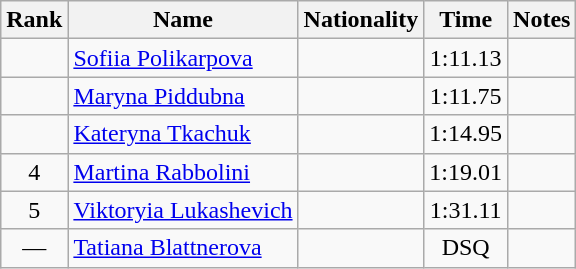<table class="wikitable sortable" style="text-align:center">
<tr>
<th>Rank</th>
<th>Name</th>
<th>Nationality</th>
<th>Time</th>
<th>Notes</th>
</tr>
<tr>
<td></td>
<td align=left><a href='#'>Sofiia Polikarpova</a></td>
<td align=left></td>
<td>1:11.13</td>
<td></td>
</tr>
<tr>
<td></td>
<td align=left><a href='#'>Maryna Piddubna</a></td>
<td align=left></td>
<td>1:11.75</td>
<td></td>
</tr>
<tr>
<td></td>
<td align=left><a href='#'>Kateryna Tkachuk</a></td>
<td align=left></td>
<td>1:14.95</td>
<td></td>
</tr>
<tr>
<td>4</td>
<td align=left><a href='#'>Martina Rabbolini</a></td>
<td align=left></td>
<td>1:19.01</td>
<td></td>
</tr>
<tr>
<td>5</td>
<td align=left><a href='#'>Viktoryia Lukashevich</a></td>
<td align=left></td>
<td>1:31.11</td>
<td></td>
</tr>
<tr>
<td>—</td>
<td align=left><a href='#'>Tatiana Blattnerova</a></td>
<td align=left></td>
<td>DSQ</td>
<td></td>
</tr>
</table>
